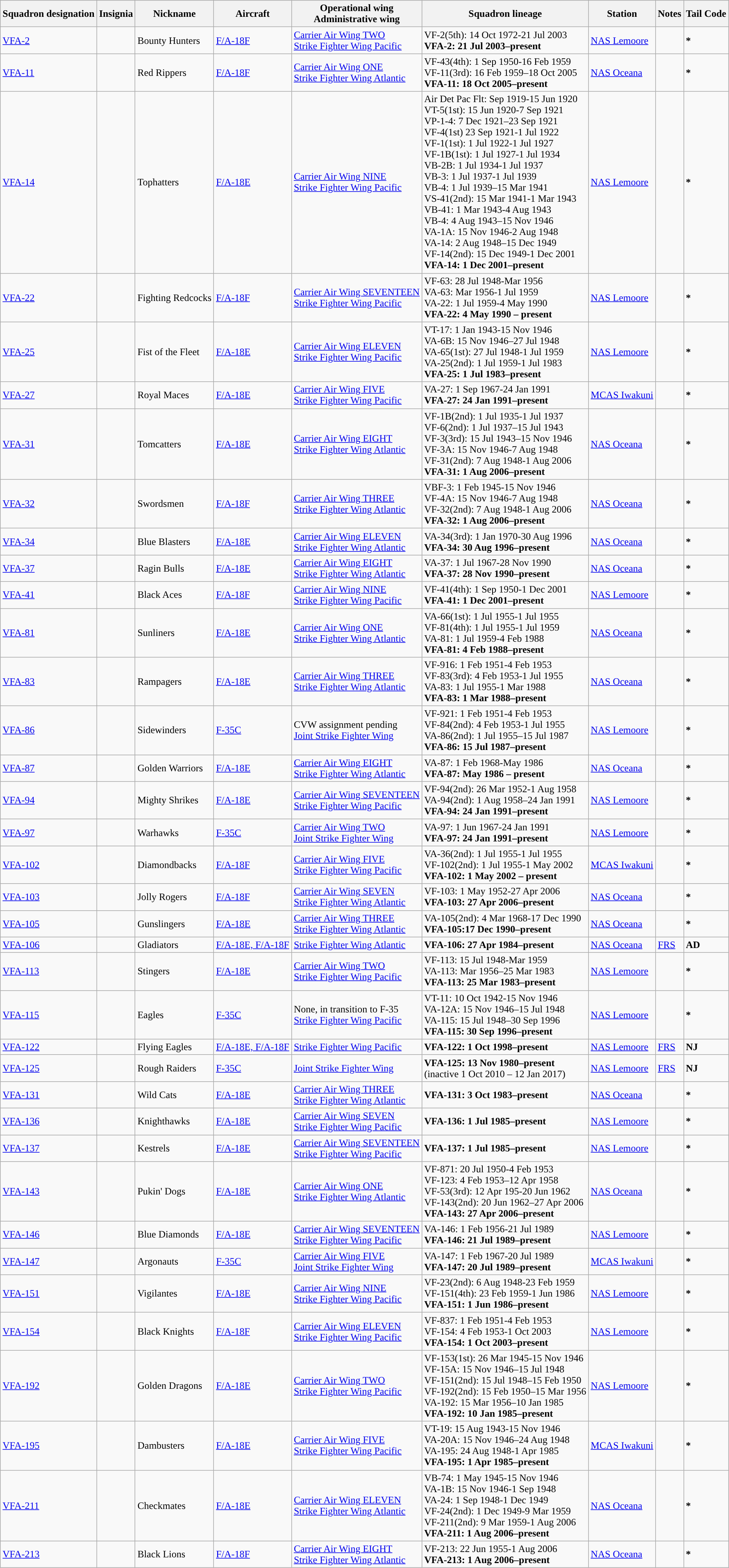<table class="wikitable sortable">
<tr>
<th>Squadron designation</th>
<th>Insignia</th>
<th>Nickname</th>
<th>Aircraft</th>
<th style="white-space: nowrap;">Operational wing<br>Administrative wing</th>
<th>Squadron lineage</th>
<th>Station</th>
<th>Notes</th>
<th>Tail Code</th>
</tr>
<tr>
<td><a href='#'>VFA-2</a></td>
<td></td>
<td>Bounty Hunters</td>
<td><a href='#'>F/A-18F</a></td>
<td><a href='#'>Carrier Air Wing TWO</a><br><a href='#'>Strike Fighter Wing Pacific</a></td>
<td>VF-2(5th): 14 Oct 1972-21 Jul 2003<br><strong>VFA-2: 21 Jul 2003–present</strong></td>
<td><a href='#'>NAS Lemoore</a></td>
<td></td>
<td><strong>*</strong></td>
</tr>
<tr>
<td><a href='#'>VFA-11</a></td>
<td></td>
<td>Red Rippers</td>
<td><a href='#'>F/A-18F</a></td>
<td style="white-space: nowrap;"><a href='#'>Carrier Air Wing ONE</a><br><a href='#'>Strike Fighter Wing Atlantic</a></td>
<td>VF-43(4th): 1 Sep 1950-16 Feb 1959<br>VF-11(3rd): 16 Feb 1959–18 Oct 2005<br><strong>VFA-11: 18 Oct 2005–present</strong></td>
<td><a href='#'>NAS Oceana</a></td>
<td></td>
<td><strong>*</strong></td>
</tr>
<tr>
<td><a href='#'>VFA-14</a></td>
<td></td>
<td>Tophatters</td>
<td><a href='#'>F/A-18E</a></td>
<td><a href='#'>Carrier Air Wing NINE</a><br><a href='#'>Strike Fighter Wing Pacific</a></td>
<td>Air Det Pac Flt: Sep 1919-15 Jun 1920<br>VT-5(1st): 15 Jun 1920-7 Sep 1921<br>VP-1-4: 7 Dec 1921–23 Sep 1921<br>VF-4(1st) 23 Sep 1921-1 Jul 1922<br>VF-1(1st): 1 Jul 1922-1 Jul 1927<br>VF-1B(1st): 1 Jul 1927-1 Jul 1934<br>VB-2B: 1 Jul 1934-1 Jul 1937<br>VB-3: 1 Jul 1937-1 Jul 1939<br>VB-4: 1 Jul 1939–15 Mar 1941<br>VS-41(2nd): 15 Mar 1941-1 Mar 1943<br>VB-41: 1 Mar 1943-4 Aug 1943<br>VB-4: 4 Aug 1943–15 Nov 1946<br>VA-1A: 15 Nov 1946-2 Aug 1948<br>VA-14: 2 Aug 1948–15 Dec 1949<br>VF-14(2nd): 15 Dec 1949-1 Dec 2001<br><strong>VFA-14: 1 Dec 2001–present</strong></td>
<td><a href='#'>NAS Lemoore</a></td>
<td></td>
<td><strong>*</strong></td>
</tr>
<tr>
<td><a href='#'>VFA-22</a></td>
<td></td>
<td>Fighting Redcocks</td>
<td><a href='#'>F/A-18F</a></td>
<td style="white-space: nowrap;"><a href='#'>Carrier Air Wing SEVENTEEN</a><br><a href='#'>Strike Fighter Wing Pacific</a></td>
<td>VF-63: 28 Jul 1948-Mar 1956<br>VA-63: Mar 1956-1 Jul 1959<br>VA-22: 1 Jul 1959-4 May 1990<br><strong>VFA-22: 4 May 1990 – present</strong></td>
<td><a href='#'>NAS Lemoore</a></td>
<td></td>
<td><strong>*</strong></td>
</tr>
<tr>
<td><a href='#'>VFA-25</a></td>
<td></td>
<td>Fist of the Fleet</td>
<td><a href='#'>F/A-18E</a></td>
<td><a href='#'>Carrier Air Wing ELEVEN</a><br><a href='#'>Strike Fighter Wing Pacific</a></td>
<td>VT-17: 1 Jan 1943-15 Nov 1946<br>VA-6B: 15 Nov 1946–27 Jul 1948<br>VA-65(1st): 27 Jul 1948-1 Jul 1959<br>VA-25(2nd): 1 Jul 1959-1 Jul 1983<br><strong>VFA-25: 1 Jul 1983–present</strong></td>
<td><a href='#'>NAS Lemoore</a></td>
<td></td>
<td><strong>*</strong></td>
</tr>
<tr>
<td><a href='#'>VFA-27</a></td>
<td></td>
<td>Royal Maces</td>
<td><a href='#'>F/A-18E</a></td>
<td><a href='#'>Carrier Air Wing FIVE</a><br><a href='#'>Strike Fighter Wing Pacific</a></td>
<td>VA-27: 1 Sep 1967-24 Jan 1991<br><strong>VFA-27: 24 Jan 1991–present</strong></td>
<td><a href='#'>MCAS Iwakuni</a></td>
<td></td>
<td><strong>*</strong></td>
</tr>
<tr>
<td><a href='#'>VFA-31</a></td>
<td></td>
<td>Tomcatters</td>
<td><a href='#'>F/A-18E</a></td>
<td><a href='#'>Carrier Air Wing EIGHT</a><br><a href='#'>Strike Fighter Wing Atlantic</a></td>
<td>VF-1B(2nd): 1 Jul 1935-1 Jul 1937<br>VF-6(2nd): 1 Jul 1937–15 Jul 1943<br>VF-3(3rd): 15 Jul 1943–15 Nov 1946<br>VF-3A: 15 Nov 1946-7 Aug 1948<br>VF-31(2nd): 7 Aug 1948-1 Aug 2006<br><strong>VFA-31: 1 Aug 2006–present</strong></td>
<td><a href='#'>NAS Oceana</a></td>
<td></td>
<td><strong>*</strong></td>
</tr>
<tr>
<td><a href='#'>VFA-32</a></td>
<td></td>
<td>Swordsmen</td>
<td><a href='#'>F/A-18F</a></td>
<td><a href='#'>Carrier Air Wing THREE</a><br><a href='#'>Strike Fighter Wing Atlantic</a></td>
<td>VBF-3: 1 Feb 1945-15 Nov 1946<br>VF-4A: 15 Nov 1946-7 Aug 1948<br>VF-32(2nd): 7 Aug 1948-1 Aug 2006<br><strong>VFA-32: 1 Aug 2006–present</strong></td>
<td><a href='#'>NAS Oceana</a></td>
<td></td>
<td><strong>*</strong></td>
</tr>
<tr>
<td><a href='#'>VFA-34</a></td>
<td></td>
<td>Blue Blasters</td>
<td><a href='#'>F/A-18E</a></td>
<td><a href='#'>Carrier Air Wing ELEVEN</a><br><a href='#'>Strike Fighter Wing Atlantic</a></td>
<td>VA-34(3rd): 1 Jan 1970-30 Aug 1996<br><strong>VFA-34: 30 Aug 1996–present</strong></td>
<td><a href='#'>NAS Oceana</a></td>
<td></td>
<td><strong>*</strong></td>
</tr>
<tr>
<td><a href='#'>VFA-37</a></td>
<td></td>
<td>Ragin Bulls</td>
<td><a href='#'>F/A-18E</a></td>
<td><a href='#'>Carrier Air Wing EIGHT</a><br><a href='#'>Strike Fighter Wing Atlantic</a></td>
<td>VA-37: 1 Jul 1967-28 Nov 1990<br><strong>VFA-37: 28 Nov 1990–present</strong></td>
<td><a href='#'>NAS Oceana</a></td>
<td></td>
<td><strong>*</strong></td>
</tr>
<tr>
<td><a href='#'>VFA-41</a></td>
<td></td>
<td>Black Aces</td>
<td><a href='#'>F/A-18F</a></td>
<td><a href='#'>Carrier Air Wing NINE</a><br><a href='#'>Strike Fighter Wing Pacific</a></td>
<td>VF-41(4th): 1 Sep 1950-1 Dec 2001<br><strong>VFA-41: 1 Dec 2001–present</strong></td>
<td><a href='#'>NAS Lemoore</a></td>
<td></td>
<td><strong>*</strong></td>
</tr>
<tr>
<td><a href='#'>VFA-81</a></td>
<td></td>
<td>Sunliners</td>
<td><a href='#'>F/A-18E</a></td>
<td><a href='#'>Carrier Air Wing ONE</a><br><a href='#'>Strike Fighter Wing Atlantic</a></td>
<td>VA-66(1st): 1 Jul 1955-1 Jul 1955<br>VF-81(4th): 1 Jul 1955-1 Jul 1959<br>VA-81: 1 Jul 1959-4 Feb 1988<br><strong>VFA-81: 4 Feb 1988–present</strong></td>
<td><a href='#'>NAS Oceana</a></td>
<td></td>
<td><strong>*</strong></td>
</tr>
<tr>
<td><a href='#'>VFA-83</a></td>
<td></td>
<td>Rampagers</td>
<td><a href='#'>F/A-18E</a></td>
<td><a href='#'>Carrier Air Wing THREE</a><br><a href='#'>Strike Fighter Wing Atlantic</a></td>
<td>VF-916: 1 Feb 1951-4 Feb 1953<br>VF-83(3rd): 4 Feb 1953-1 Jul 1955<br>VA-83: 1 Jul 1955-1 Mar 1988<br><strong>VFA-83: 1 Mar 1988–present</strong></td>
<td><a href='#'>NAS Oceana</a></td>
<td></td>
<td><strong>*</strong></td>
</tr>
<tr>
<td><a href='#'>VFA-86</a></td>
<td></td>
<td>Sidewinders</td>
<td><a href='#'>F-35C</a></td>
<td>CVW assignment pending<br><a href='#'>Joint Strike Fighter Wing</a></td>
<td>VF-921: 1 Feb 1951-4 Feb 1953<br>VF-84(2nd): 4 Feb 1953-1 Jul 1955<br>VA-86(2nd): 1 Jul 1955–15 Jul 1987<br><strong>VFA-86: 15 Jul 1987–present</strong></td>
<td><a href='#'>NAS Lemoore</a></td>
<td></td>
<td><strong>*</strong><br></td>
</tr>
<tr>
<td><a href='#'>VFA-87</a></td>
<td></td>
<td>Golden Warriors</td>
<td><a href='#'>F/A-18E</a></td>
<td><a href='#'>Carrier Air Wing EIGHT</a><br><a href='#'>Strike Fighter Wing Atlantic</a></td>
<td>VA-87: 1 Feb 1968-May 1986<br><strong>VFA-87: May 1986 – present</strong></td>
<td><a href='#'>NAS Oceana</a></td>
<td></td>
<td><strong>*</strong></td>
</tr>
<tr>
<td><a href='#'>VFA-94</a></td>
<td></td>
<td>Mighty Shrikes</td>
<td><a href='#'>F/A-18E</a></td>
<td><a href='#'>Carrier Air Wing SEVENTEEN</a><br><a href='#'>Strike Fighter Wing Pacific</a></td>
<td>VF-94(2nd): 26 Mar 1952-1 Aug 1958<br>VA-94(2nd): 1 Aug 1958–24 Jan 1991<br><strong>VFA-94: 24 Jan 1991–present</strong></td>
<td><a href='#'>NAS Lemoore</a></td>
<td></td>
<td><strong>*</strong></td>
</tr>
<tr>
<td><a href='#'>VFA-97</a></td>
<td></td>
<td>Warhawks</td>
<td><a href='#'>F-35C</a></td>
<td><a href='#'>Carrier Air Wing TWO</a><br><a href='#'>Joint Strike Fighter Wing</a></td>
<td>VA-97: 1 Jun 1967-24 Jan 1991<br><strong>VFA-97: 24 Jan 1991–present</strong></td>
<td><a href='#'>NAS Lemoore</a></td>
<td></td>
<td><strong>*</strong></td>
</tr>
<tr>
<td><a href='#'>VFA-102</a></td>
<td></td>
<td>Diamondbacks</td>
<td><a href='#'>F/A-18F</a></td>
<td><a href='#'>Carrier Air Wing FIVE</a><br><a href='#'>Strike Fighter Wing Pacific</a></td>
<td>VA-36(2nd): 1 Jul 1955-1 Jul 1955<br>VF-102(2nd): 1 Jul 1955-1 May 2002<br><strong>VFA-102: 1 May 2002 – present</strong></td>
<td><a href='#'>MCAS Iwakuni</a></td>
<td></td>
<td><strong>*</strong></td>
</tr>
<tr>
<td><a href='#'>VFA-103</a></td>
<td></td>
<td>Jolly Rogers</td>
<td><a href='#'>F/A-18F</a></td>
<td><a href='#'>Carrier Air Wing SEVEN</a><br><a href='#'>Strike Fighter Wing Atlantic</a></td>
<td>VF-103: 1 May 1952-27 Apr 2006<br><strong>VFA-103: 27 Apr 2006–present</strong></td>
<td><a href='#'>NAS Oceana</a></td>
<td></td>
<td><strong>*</strong></td>
</tr>
<tr>
<td><a href='#'>VFA-105</a></td>
<td></td>
<td>Gunslingers</td>
<td><a href='#'>F/A-18E</a></td>
<td><a href='#'>Carrier Air Wing THREE</a><br><a href='#'>Strike Fighter Wing Atlantic</a></td>
<td>VA-105(2nd): 4 Mar 1968-17 Dec 1990<br><strong>VFA-105:17 Dec 1990–present</strong></td>
<td><a href='#'>NAS Oceana</a></td>
<td></td>
<td><strong>*</strong></td>
</tr>
<tr>
<td><a href='#'>VFA-106</a></td>
<td></td>
<td>Gladiators</td>
<td><a href='#'>F/A-18E, F/A-18F</a></td>
<td><a href='#'>Strike Fighter Wing Atlantic</a></td>
<td><strong>VFA-106: 27 Apr 1984–present</strong></td>
<td><a href='#'>NAS Oceana</a></td>
<td><a href='#'>FRS</a><br></td>
<td><strong>AD</strong></td>
</tr>
<tr>
<td><a href='#'>VFA-113</a></td>
<td></td>
<td>Stingers</td>
<td><a href='#'>F/A-18E</a></td>
<td><a href='#'>Carrier Air Wing TWO</a><br><a href='#'>Strike Fighter Wing Pacific</a></td>
<td>VF-113: 15 Jul 1948-Mar 1959<br>VA-113: Mar 1956–25 Mar 1983<br><strong>VFA-113: 25 Mar 1983–present</strong></td>
<td><a href='#'>NAS Lemoore</a></td>
<td></td>
<td><strong>*</strong></td>
</tr>
<tr>
<td><a href='#'>VFA-115</a></td>
<td></td>
<td>Eagles</td>
<td><a href='#'>F-35C</a></td>
<td>None, in transition to F-35<br><a href='#'>Strike Fighter Wing Pacific</a></td>
<td>VT-11: 10 Oct 1942-15 Nov 1946<br>VA-12A: 15 Nov 1946–15 Jul 1948<br>VA-115: 15 Jul 1948–30 Sep 1996<br><strong>VFA-115: 30 Sep 1996–present</strong></td>
<td><a href='#'>NAS Lemoore</a></td>
<td></td>
<td><strong>*</strong></td>
</tr>
<tr>
<td><a href='#'>VFA-122</a></td>
<td></td>
<td>Flying Eagles</td>
<td><a href='#'>F/A-18E, F/A-18F</a></td>
<td><a href='#'>Strike Fighter Wing Pacific</a></td>
<td><strong>VFA-122: 1 Oct 1998–present</strong></td>
<td><a href='#'>NAS Lemoore</a></td>
<td><a href='#'>FRS</a><br></td>
<td><strong>NJ</strong></td>
</tr>
<tr>
<td><a href='#'>VFA-125</a></td>
<td></td>
<td>Rough Raiders</td>
<td><a href='#'>F-35C</a></td>
<td><a href='#'>Joint Strike Fighter Wing</a></td>
<td><strong>VFA-125: 13 Nov 1980–present</strong><br>(inactive 1 Oct 2010 – 12 Jan 2017)</td>
<td><a href='#'>NAS Lemoore</a></td>
<td><a href='#'>FRS</a><br> </td>
<td><strong>NJ</strong></td>
</tr>
<tr>
<td><a href='#'>VFA-131</a></td>
<td></td>
<td>Wild Cats</td>
<td style="white-space:nowrap;"><a href='#'>F/A-18E</a></td>
<td><a href='#'>Carrier Air Wing THREE</a><br><a href='#'>Strike Fighter Wing Atlantic</a></td>
<td><strong>VFA-131: 3 Oct 1983–present</strong></td>
<td><a href='#'>NAS Oceana</a></td>
<td></td>
<td><strong>*</strong></td>
</tr>
<tr>
<td><a href='#'>VFA-136</a></td>
<td></td>
<td>Knighthawks</td>
<td><a href='#'>F/A-18E</a></td>
<td><a href='#'>Carrier Air Wing SEVEN</a><br><a href='#'>Strike Fighter Wing Pacific</a></td>
<td><strong>VFA-136: 1 Jul 1985–present</strong></td>
<td><a href='#'>NAS Lemoore</a></td>
<td></td>
<td><strong>*</strong></td>
</tr>
<tr>
<td><a href='#'>VFA-137</a></td>
<td></td>
<td>Kestrels</td>
<td><a href='#'>F/A-18E</a></td>
<td><a href='#'>Carrier Air Wing SEVENTEEN</a><br><a href='#'>Strike Fighter Wing Pacific</a></td>
<td><strong>VFA-137: 1 Jul 1985–present</strong></td>
<td><a href='#'>NAS Lemoore</a></td>
<td></td>
<td><strong>*</strong></td>
</tr>
<tr>
<td><a href='#'>VFA-143</a></td>
<td></td>
<td>Pukin' Dogs</td>
<td><a href='#'>F/A-18E</a></td>
<td><a href='#'>Carrier Air Wing ONE</a><br><a href='#'>Strike Fighter Wing Atlantic</a></td>
<td>VF-871: 20 Jul 1950-4 Feb 1953<br>VF-123: 4 Feb 1953–12 Apr 1958<br>VF-53(3rd): 12 Apr 195-20 Jun 1962<br>VF-143(2nd): 20 Jun 1962–27 Apr 2006<br><strong>VFA-143: 27 Apr 2006–present</strong></td>
<td><a href='#'>NAS Oceana</a></td>
<td></td>
<td><strong>*</strong></td>
</tr>
<tr>
<td><a href='#'>VFA-146</a></td>
<td></td>
<td>Blue Diamonds</td>
<td><a href='#'>F/A-18E</a></td>
<td><a href='#'>Carrier Air Wing SEVENTEEN</a><br><a href='#'>Strike Fighter Wing Pacific</a></td>
<td>VA-146: 1 Feb 1956-21 Jul 1989<br><strong>VFA-146: 21 Jul 1989–present</strong></td>
<td><a href='#'>NAS Lemoore</a></td>
<td></td>
<td><strong>*</strong></td>
</tr>
<tr>
<td><a href='#'>VFA-147</a></td>
<td></td>
<td>Argonauts</td>
<td><a href='#'>F-35C</a></td>
<td><a href='#'>Carrier Air Wing FIVE</a><br><a href='#'>Joint Strike Fighter Wing</a></td>
<td>VA-147: 1 Feb 1967-20 Jul 1989<br><strong>VFA-147: 20 Jul 1989–present</strong></td>
<td><a href='#'>MCAS Iwakuni</a></td>
<td></td>
<td><strong>*</strong></td>
</tr>
<tr>
<td><a href='#'>VFA-151</a></td>
<td></td>
<td>Vigilantes</td>
<td><a href='#'>F/A-18E</a></td>
<td><a href='#'>Carrier Air Wing NINE</a><br><a href='#'>Strike Fighter Wing Pacific</a></td>
<td>VF-23(2nd): 6 Aug 1948-23 Feb 1959<br>VF-151(4th): 23 Feb 1959-1 Jun 1986<br><strong>VFA-151: 1 Jun 1986–present</strong></td>
<td><a href='#'>NAS Lemoore</a></td>
<td></td>
<td><strong>*</strong></td>
</tr>
<tr>
<td><a href='#'>VFA-154</a></td>
<td></td>
<td>Black Knights</td>
<td><a href='#'>F/A-18F</a></td>
<td><a href='#'>Carrier Air Wing ELEVEN</a><br><a href='#'>Strike Fighter Wing Pacific</a></td>
<td>VF-837: 1 Feb 1951-4 Feb 1953<br>VF-154: 4 Feb 1953-1 Oct 2003<br><strong>VFA-154: 1 Oct 2003–present</strong></td>
<td><a href='#'>NAS Lemoore</a></td>
<td></td>
<td><strong>*</strong></td>
</tr>
<tr>
<td><a href='#'>VFA-192</a></td>
<td></td>
<td>Golden Dragons</td>
<td><a href='#'>F/A-18E</a></td>
<td><a href='#'>Carrier Air Wing TWO</a><br><a href='#'>Strike Fighter Wing Pacific</a></td>
<td style="white-space: nowrap;">VF-153(1st): 26 Mar 1945-15 Nov 1946<br>VF-15A: 15 Nov 1946–15 Jul 1948<br>VF-151(2nd): 15 Jul 1948–15 Feb 1950<br>VF-192(2nd): 15 Feb 1950–15 Mar 1956<br>VA-192: 15 Mar 1956–10 Jan 1985<br><strong>VFA-192: 10 Jan 1985–present</strong></td>
<td><a href='#'>NAS Lemoore</a></td>
<td></td>
<td><strong>*</strong></td>
</tr>
<tr>
<td><a href='#'>VFA-195</a></td>
<td></td>
<td>Dambusters</td>
<td><a href='#'>F/A-18E</a></td>
<td><a href='#'>Carrier Air Wing FIVE</a><br><a href='#'>Strike Fighter Wing Pacific</a></td>
<td>VT-19: 15 Aug 1943-15 Nov 1946<br>VA-20A: 15 Nov 1946–24 Aug 1948<br>VA-195: 24 Aug 1948-1 Apr 1985<br><strong>VFA-195: 1 Apr 1985–present</strong></td>
<td><a href='#'>MCAS Iwakuni</a></td>
<td></td>
<td><strong>*</strong></td>
</tr>
<tr>
<td><a href='#'>VFA-211</a></td>
<td></td>
<td>Checkmates</td>
<td><a href='#'>F/A-18E</a></td>
<td><a href='#'>Carrier Air Wing ELEVEN</a><br><a href='#'>Strike Fighter Wing Atlantic</a></td>
<td>VB-74: 1 May 1945-15 Nov 1946<br>VA-1B: 15 Nov 1946-1 Sep 1948<br>VA-24: 1 Sep 1948-1 Dec 1949<br>VF-24(2nd): 1 Dec 1949-9 Mar 1959<br>VF-211(2nd): 9 Mar 1959-1 Aug 2006<br><strong>VFA-211: 1 Aug 2006–present</strong></td>
<td><a href='#'>NAS Oceana</a></td>
<td></td>
<td><strong>*</strong></td>
</tr>
<tr>
<td><a href='#'>VFA-213</a></td>
<td></td>
<td>Black Lions</td>
<td><a href='#'>F/A-18F</a></td>
<td><a href='#'>Carrier Air Wing EIGHT</a><br><a href='#'>Strike Fighter Wing Atlantic</a></td>
<td>VF-213: 22 Jun 1955-1 Aug 2006<br><strong>VFA-213: 1 Aug 2006–present</strong></td>
<td><a href='#'>NAS Oceana</a></td>
<td></td>
<td><strong>*</strong></td>
</tr>
</table>
